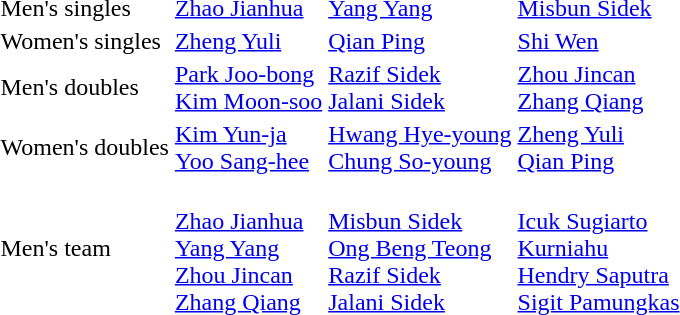<table>
<tr>
<td>Men's singles</td>
<td> <a href='#'>Zhao Jianhua</a></td>
<td> <a href='#'>Yang Yang</a></td>
<td> <a href='#'>Misbun Sidek</a></td>
</tr>
<tr>
<td>Women's singles</td>
<td> <a href='#'>Zheng Yuli</a></td>
<td> <a href='#'>Qian Ping</a></td>
<td> <a href='#'>Shi Wen</a></td>
</tr>
<tr>
<td>Men's doubles</td>
<td> <a href='#'>Park Joo-bong</a> <br>  <a href='#'>Kim Moon-soo</a></td>
<td> <a href='#'>Razif Sidek</a> <br>  <a href='#'>Jalani Sidek</a></td>
<td> <a href='#'>Zhou Jincan</a> <br>  <a href='#'>Zhang Qiang</a></td>
</tr>
<tr>
<td>Women's doubles</td>
<td> <a href='#'>Kim Yun-ja</a> <br>  <a href='#'>Yoo Sang-hee</a></td>
<td> <a href='#'>Hwang Hye-young</a> <br>  <a href='#'>Chung So-young</a></td>
<td> <a href='#'>Zheng Yuli</a> <br>  <a href='#'>Qian Ping</a></td>
</tr>
<tr>
<td>Men's team<br></td>
<td> <br> <a href='#'>Zhao Jianhua</a> <br> <a href='#'>Yang Yang</a> <br> <a href='#'>Zhou Jincan</a> <br> <a href='#'>Zhang Qiang</a></td>
<td> <br> <a href='#'>Misbun Sidek</a> <br> <a href='#'>Ong Beng Teong</a> <br> <a href='#'>Razif Sidek</a> <br> <a href='#'>Jalani Sidek</a></td>
<td> <br> <a href='#'>Icuk Sugiarto</a> <br> <a href='#'>Kurniahu</a> <br> <a href='#'>Hendry Saputra</a> <br> <a href='#'>Sigit Pamungkas</a></td>
</tr>
</table>
